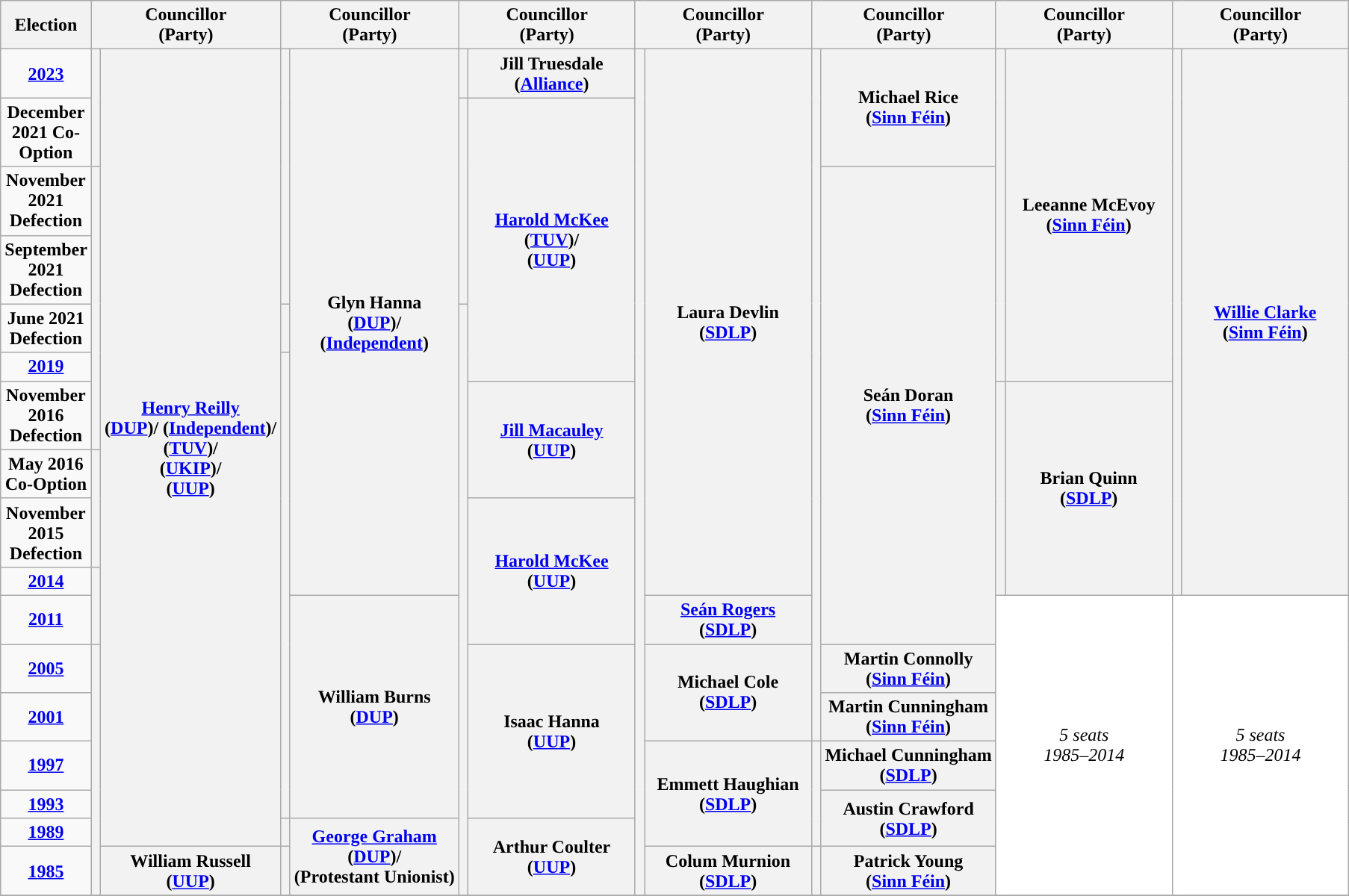<table class="wikitable" style="text-align:center">
<tr>
<th scope="col" width="50">Election</th>
<th scope="col" width="150" colspan = "2">Councillor<br> (Party)</th>
<th scope="col" width="150" colspan = "2">Councillor<br> (Party)</th>
<th scope="col" width="150" colspan = "2">Councillor<br> (Party)</th>
<th scope="col" width="150" colspan = "2">Councillor<br> (Party)</th>
<th scope="col" width="150" colspan = "2">Councillor<br> (Party)</th>
<th scope="col" width="150" colspan = "2">Councillor<br> (Party)</th>
<th scope="col" width="150" colspan = "2">Councillor<br> (Party)</th>
</tr>
<tr>
<td><strong><a href='#'>2023</a></strong></td>
<th rowspan="2" width="1" style="background-color: "></th>
<th rowspan = "16"><a href='#'>Henry Reilly</a> <br> (<a href='#'>DUP</a>)/ (<a href='#'>Independent</a>)/ <br> (<a href='#'>TUV</a>)/ <br> (<a href='#'>UKIP</a>)/ <br> (<a href='#'>UUP</a>)</th>
<th rowspan="4" width="1" style="background-color: "></th>
<th rowspan = "10">Glyn Hanna <br> (<a href='#'>DUP</a>)/ <br> (<a href='#'>Independent</a>)</th>
<th rowspan="1" width="1" style="background-color: "></th>
<th rowspan = "1">Jill Truesdale <br> (<a href='#'>Alliance</a>)</th>
<th rowspan="17" width="1" style="background-color: "></th>
<th rowspan = "10">Laura Devlin <br> (<a href='#'>SDLP</a>)</th>
<th rowspan="13" width="1" style="background-color: "></th>
<th rowspan = "2">Michael Rice <br> (<a href='#'>Sinn Féin</a>)</th>
<th rowspan="6" width="1" style="background-color: "></th>
<th rowspan = "6">Leeanne McEvoy <br> (<a href='#'>Sinn Féin</a>)</th>
<th rowspan="10" width="1" style="background-color: "></th>
<th rowspan = "10"><a href='#'>Willie Clarke</a> <br> (<a href='#'>Sinn Féin</a>)</th>
</tr>
<tr>
<td><strong>December 2021 Co-Option</strong></td>
<th rowspan="3" width="1" style="background-color: "></th>
<th rowspan = "5"><a href='#'>Harold McKee</a> <br> (<a href='#'>TUV</a>)/ <br> (<a href='#'>UUP</a>)</th>
</tr>
<tr>
<td><strong>November 2021 Defection</strong></td>
<th rowspan="5" width="1" style="background-color: "></th>
<th rowspan = "9">Seán Doran <br> (<a href='#'>Sinn Féin</a>)</th>
</tr>
<tr>
<td><strong>September 2021 Defection</strong></td>
</tr>
<tr>
<td><strong>June 2021 Defection</strong></td>
<th rowspan="1" width="1" style="background-color: "></th>
<th rowspan="13" width="1" style="background-color: "></th>
</tr>
<tr>
<td><strong><a href='#'>2019</a></strong></td>
<th rowspan="10" width="1" style="background-color: "></th>
</tr>
<tr>
<td><strong>November 2016 Defection</strong></td>
<th rowspan = "2"><a href='#'>Jill Macauley</a> <br> (<a href='#'>UUP</a>)</th>
<th rowspan="4" width="1" style="background-color: "></th>
<th rowspan = "4">Brian Quinn <br> (<a href='#'>SDLP</a>)</th>
</tr>
<tr>
<td><strong>May 2016 Co-Option</strong></td>
<th rowspan="2" width="1" style="background-color: "></th>
</tr>
<tr>
<td><strong>November 2015 Defection</strong></td>
<th rowspan = "3"><a href='#'>Harold McKee</a> <br> (<a href='#'>UUP</a>)</th>
</tr>
<tr>
<td><strong><a href='#'>2014</a></strong></td>
<th rowspan="2" width="1" style="background-color: "></th>
</tr>
<tr>
<td><strong><a href='#'>2011</a></strong></td>
<th rowspan = "5">William Burns <br> (<a href='#'>DUP</a>)</th>
<th rowspan = "1"><a href='#'>Seán Rogers</a> <br> (<a href='#'>SDLP</a>)</th>
<td colspan="2" rowspan="7" style="background-color:#FFFFFF"><em>5 seats<br>1985–2014</em></td>
<td colspan="2" rowspan="7" style="background-color:#FFFFFF"><em>5 seats<br>1985–2014</em></td>
</tr>
<tr>
<td><strong><a href='#'>2005</a></strong></td>
<th rowspan="6" width="1" style="background-color: "></th>
<th rowspan = "4">Isaac Hanna <br> (<a href='#'>UUP</a>)</th>
<th rowspan = "2">Michael Cole <br> (<a href='#'>SDLP</a>)</th>
<th rowspan = "1">Martin Connolly <br> (<a href='#'>Sinn Féin</a>)</th>
</tr>
<tr>
<td><strong><a href='#'>2001</a></strong></td>
<th rowspan = "1">Martin Cunningham <br> (<a href='#'>Sinn Féin</a>)</th>
</tr>
<tr>
<td><strong><a href='#'>1997</a></strong></td>
<th rowspan = "3">Emmett Haughian <br> (<a href='#'>SDLP</a>)</th>
<th rowspan="3" width="1" style="background-color: "></th>
<th rowspan = "1">Michael Cunningham <br> (<a href='#'>SDLP</a>)</th>
</tr>
<tr>
<td><strong><a href='#'>1993</a></strong></td>
<th rowspan = "2">Austin Crawford <br> (<a href='#'>SDLP</a>)</th>
</tr>
<tr>
<td><strong><a href='#'>1989</a></strong></td>
<th rowspan="1" width="1" style="background-color: "></th>
<th rowspan = "2"><a href='#'>George Graham</a> <br> (<a href='#'>DUP</a>)/ <br> (Protestant Unionist)</th>
<th rowspan = "2">Arthur Coulter <br> (<a href='#'>UUP</a>)</th>
</tr>
<tr>
<td><strong><a href='#'>1985</a></strong></td>
<th rowspan = "1">William Russell <br> (<a href='#'>UUP</a>)</th>
<th rowspan="1" width="1" style="background-color: "></th>
<th rowspan = "1">Colum Murnion <br> (<a href='#'>SDLP</a>)</th>
<th rowspan="1" width="1" style="background-color: "></th>
<th rowspan = "1">Patrick Young <br> (<a href='#'>Sinn Féin</a>)</th>
</tr>
<tr>
</tr>
</table>
